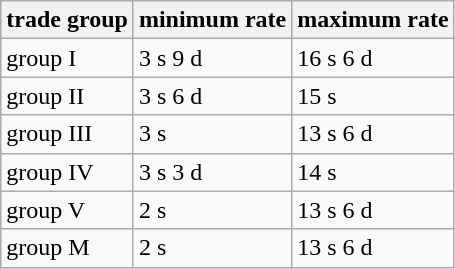<table class="wikitable">
<tr>
<th>trade group</th>
<th>minimum rate</th>
<th>maximum rate</th>
</tr>
<tr>
<td>group I</td>
<td>3 s 9 d</td>
<td>16 s 6 d</td>
</tr>
<tr>
<td>group II</td>
<td>3 s 6 d</td>
<td>15 s</td>
</tr>
<tr>
<td>group III</td>
<td>3 s</td>
<td>13 s 6 d</td>
</tr>
<tr>
<td>group IV</td>
<td>3 s 3 d</td>
<td>14 s</td>
</tr>
<tr>
<td>group V</td>
<td>2 s</td>
<td>13 s 6 d</td>
</tr>
<tr>
<td>group M</td>
<td>2 s</td>
<td>13 s 6 d</td>
</tr>
</table>
